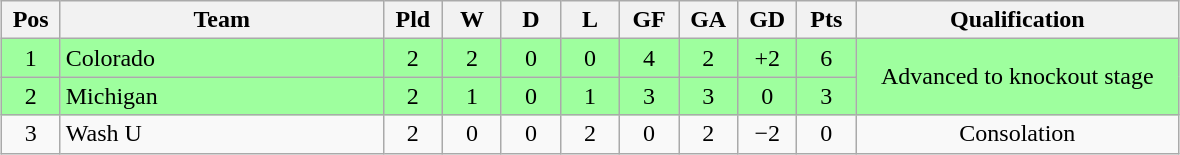<table class="wikitable" style="text-align:center; margin: 1em auto">
<tr>
<th style="width:2em">Pos</th>
<th style="width:13em">Team</th>
<th style="width:2em">Pld</th>
<th style="width:2em">W</th>
<th style="width:2em">D</th>
<th style="width:2em">L</th>
<th style="width:2em">GF</th>
<th style="width:2em">GA</th>
<th style="width:2em">GD</th>
<th style="width:2em">Pts</th>
<th style="width:13em">Qualification</th>
</tr>
<tr bgcolor="#9eff9e">
<td>1</td>
<td style="text-align:left">Colorado</td>
<td>2</td>
<td>2</td>
<td>0</td>
<td>0</td>
<td>4</td>
<td>2</td>
<td>+2</td>
<td>6</td>
<td rowspan="2">Advanced to knockout stage</td>
</tr>
<tr bgcolor="#9eff9e">
<td>2</td>
<td style="text-align:left">Michigan</td>
<td>2</td>
<td>1</td>
<td>0</td>
<td>1</td>
<td>3</td>
<td>3</td>
<td>0</td>
<td>3</td>
</tr>
<tr>
<td>3</td>
<td style="text-align:left">Wash U</td>
<td>2</td>
<td>0</td>
<td>0</td>
<td>2</td>
<td>0</td>
<td>2</td>
<td>−2</td>
<td>0</td>
<td>Consolation</td>
</tr>
</table>
